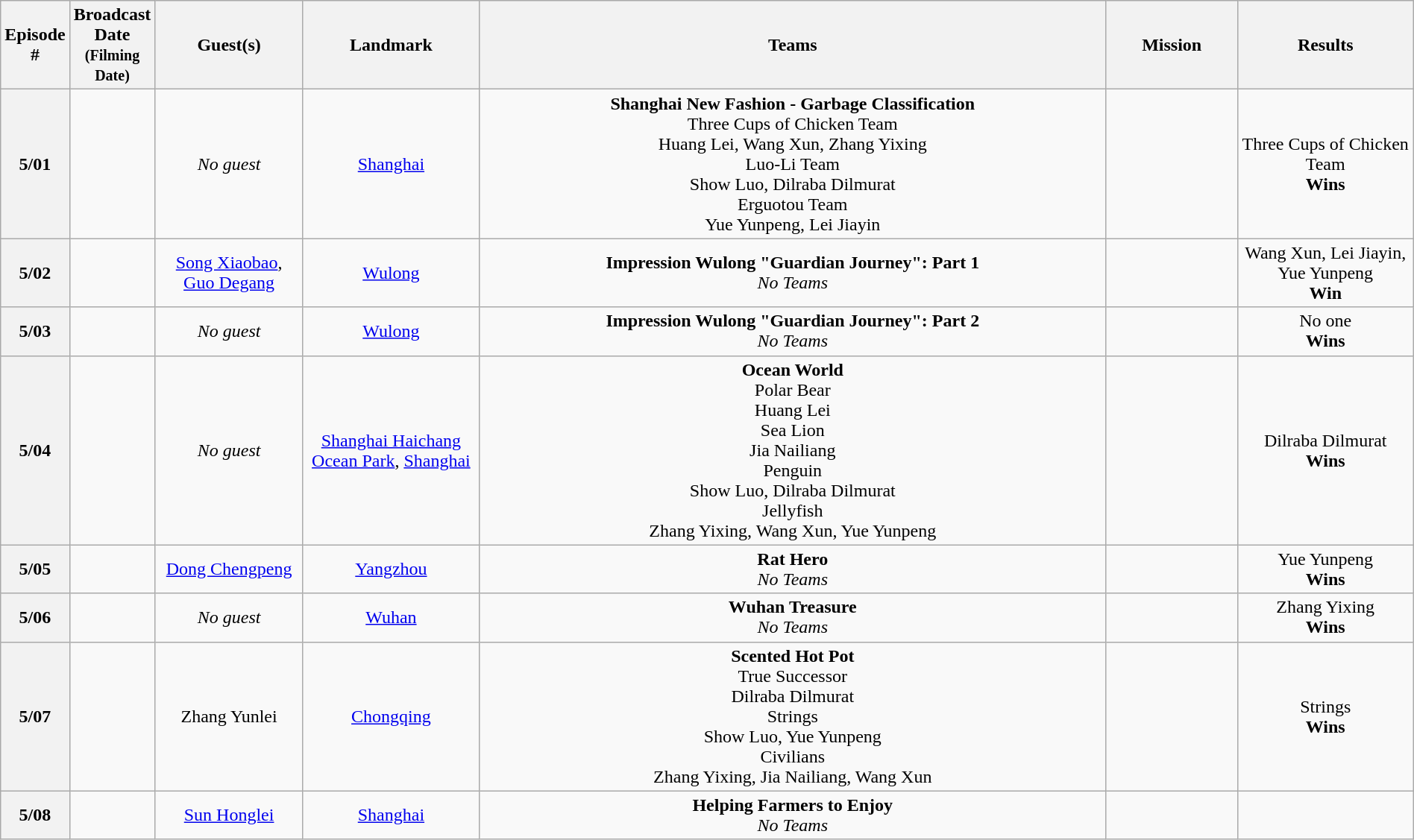<table class="wikitable" style="text-align:center;width:100%">
<tr>
<th style="width:40px;">Episode #</th>
<th style="width:60px;">Broadcast Date <br><small>(Filming Date)</small></th>
<th style="width:125px;">Guest(s)</th>
<th style="width:150px;">Landmark</th>
<th>Teams</th>
<th style="width:110px;">Mission</th>
<th style="width:150px;">Results</th>
</tr>
<tr>
<th>5/01</th>
<td></td>
<td><em>No guest</em></td>
<td><a href='#'>Shanghai</a></td>
<td><strong>Shanghai New Fashion - Garbage Classification</strong><br><span>Three Cups of Chicken Team</span><br>Huang Lei, Wang Xun, Zhang Yixing<br><span>Luo-Li Team</span><br>Show Luo, Dilraba Dilmurat<br><span>Erguotou Team</span><br>Yue Yunpeng, Lei Jiayin</td>
<td></td>
<td>Three Cups of Chicken Team<br><span> <strong>Wins</strong></span></td>
</tr>
<tr>
<th>5/02</th>
<td></td>
<td><a href='#'>Song Xiaobao</a>, <a href='#'>Guo Degang</a></td>
<td><a href='#'>Wulong</a></td>
<td><strong>Impression Wulong "Guardian Journey": Part 1</strong><br><em>No Teams</em></td>
<td></td>
<td>Wang Xun, Lei Jiayin, Yue Yunpeng<br><span> <strong>Win</strong></span></td>
</tr>
<tr>
<th>5/03</th>
<td></td>
<td><em>No guest</em></td>
<td><a href='#'>Wulong</a></td>
<td><strong>Impression Wulong "Guardian Journey": Part 2</strong><br><em>No Teams</em></td>
<td></td>
<td>No one<br><span> <strong>Wins</strong></span></td>
</tr>
<tr>
<th>5/04</th>
<td></td>
<td><em>No guest</em></td>
<td><a href='#'>Shanghai Haichang Ocean Park</a>, <a href='#'>Shanghai</a></td>
<td><strong>Ocean World</strong><br><span>Polar Bear</span><br>Huang Lei<br><span>Sea Lion</span><br>Jia Nailiang<br><span>Penguin</span><br>Show Luo, Dilraba Dilmurat<br><span>Jellyfish</span><br>Zhang Yixing, Wang Xun, Yue Yunpeng</td>
<td></td>
<td>Dilraba Dilmurat<br><span> <strong>Wins</strong></span></td>
</tr>
<tr>
<th>5/05</th>
<td></td>
<td><a href='#'>Dong Chengpeng</a></td>
<td><a href='#'>Yangzhou</a></td>
<td><strong>Rat Hero</strong><br><em>No Teams</em></td>
<td></td>
<td>Yue Yunpeng<br><span> <strong>Wins</strong></span></td>
</tr>
<tr>
<th>5/06<br></th>
<td></td>
<td><em>No guest</em></td>
<td><a href='#'>Wuhan</a></td>
<td><strong>Wuhan Treasure</strong><br><em>No Teams</em></td>
<td></td>
<td>Zhang Yixing<br><span> <strong>Wins</strong></span></td>
</tr>
<tr>
<th>5/07<br></th>
<td></td>
<td>Zhang Yunlei</td>
<td><a href='#'>Chongqing</a></td>
<td><strong>Scented Hot Pot</strong><br><span>True Successor</span><br>Dilraba Dilmurat<br><span>Strings</span><br>Show Luo, Yue Yunpeng<br><span>Civilians</span><br>Zhang Yixing, Jia Nailiang, Wang Xun</td>
<td></td>
<td>Strings<br><span> <strong>Wins</strong></span></td>
</tr>
<tr>
<th>5/08</th>
<td></td>
<td><a href='#'>Sun Honglei</a></td>
<td><a href='#'>Shanghai</a></td>
<td><strong>Helping Farmers to Enjoy</strong><br><em>No Teams</em></td>
<td></td>
<td></td>
</tr>
</table>
